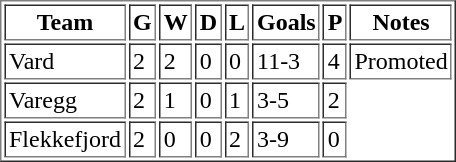<table border="1" cellpadding="2">
<tr>
<th>Team</th>
<th>G</th>
<th>W</th>
<th>D</th>
<th>L</th>
<th>Goals</th>
<th>P</th>
<th>Notes</th>
</tr>
<tr>
<td>Vard</td>
<td>2</td>
<td>2</td>
<td>0</td>
<td>0</td>
<td>11-3</td>
<td>4</td>
<td>Promoted</td>
</tr>
<tr>
<td>Varegg</td>
<td>2</td>
<td>1</td>
<td>0</td>
<td>1</td>
<td>3-5</td>
<td>2</td>
</tr>
<tr>
<td>Flekkefjord</td>
<td>2</td>
<td>0</td>
<td>0</td>
<td>2</td>
<td>3-9</td>
<td>0</td>
</tr>
</table>
